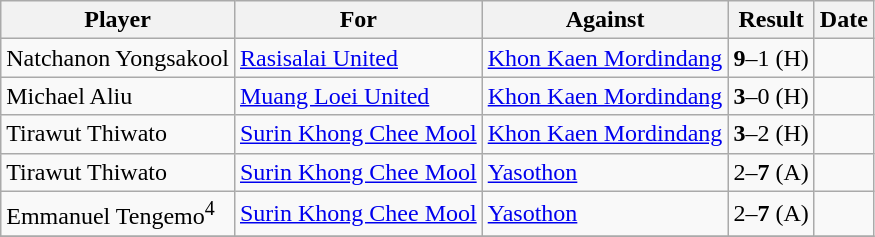<table class="wikitable">
<tr>
<th>Player</th>
<th>For</th>
<th>Against</th>
<th>Result</th>
<th>Date</th>
</tr>
<tr>
<td> Natchanon Yongsakool</td>
<td><a href='#'>Rasisalai United</a></td>
<td><a href='#'>Khon Kaen Mordindang</a></td>
<td><strong>9</strong>–1 (H)</td>
<td></td>
</tr>
<tr>
<td> Michael Aliu</td>
<td><a href='#'>Muang Loei United</a></td>
<td><a href='#'>Khon Kaen Mordindang</a></td>
<td><strong>3</strong>–0 (H)</td>
<td></td>
</tr>
<tr>
<td> Tirawut Thiwato</td>
<td><a href='#'>Surin Khong Chee Mool</a></td>
<td><a href='#'>Khon Kaen Mordindang</a></td>
<td><strong>3</strong>–2 (H)</td>
<td></td>
</tr>
<tr>
<td> Tirawut Thiwato</td>
<td><a href='#'>Surin Khong Chee Mool</a></td>
<td><a href='#'>Yasothon</a></td>
<td>2–<strong>7</strong> (A)</td>
<td></td>
</tr>
<tr>
<td> Emmanuel Tengemo<sup>4</sup></td>
<td><a href='#'>Surin Khong Chee Mool</a></td>
<td><a href='#'>Yasothon</a></td>
<td>2–<strong>7</strong> (A)</td>
<td></td>
</tr>
<tr>
</tr>
</table>
